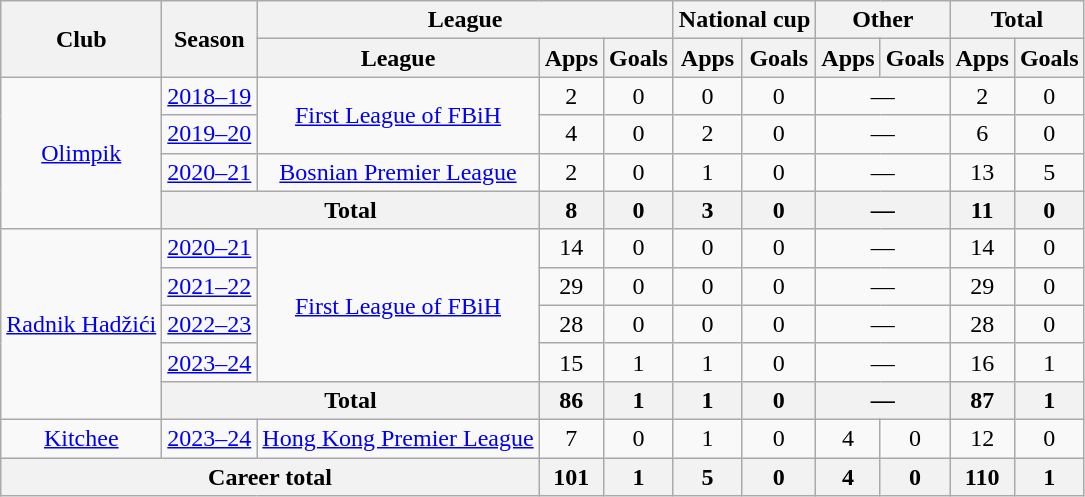<table class="wikitable" style="text-align:center">
<tr>
<th rowspan="2">Club</th>
<th rowspan="2">Season</th>
<th colspan="3">League</th>
<th colspan="2">National cup</th>
<th colspan="2">Other</th>
<th colspan="2">Total</th>
</tr>
<tr>
<th>League</th>
<th>Apps</th>
<th>Goals</th>
<th>Apps</th>
<th>Goals</th>
<th>Apps</th>
<th>Goals</th>
<th>Apps</th>
<th>Goals</th>
</tr>
<tr>
<td rowspan="4"><a href='#'>Olimpik</a></td>
<td><a href='#'>2018–19</a></td>
<td rowspan="2"><a href='#'>First League of FBiH</a></td>
<td>2</td>
<td>0</td>
<td>0</td>
<td>0</td>
<td colspan="2">—</td>
<td>2</td>
<td>0</td>
</tr>
<tr>
<td><a href='#'>2019–20</a></td>
<td>4</td>
<td>0</td>
<td>2</td>
<td>0</td>
<td colspan="2">—</td>
<td>6</td>
<td>0</td>
</tr>
<tr>
<td><a href='#'>2020–21</a></td>
<td><a href='#'>Bosnian Premier League</a></td>
<td>2</td>
<td>0</td>
<td>1</td>
<td>0</td>
<td colspan="2">—</td>
<td>13</td>
<td>5</td>
</tr>
<tr>
<th colspan="2">Total</th>
<th>8</th>
<th>0</th>
<th>3</th>
<th>0</th>
<th colspan="2">—</th>
<th>11</th>
<th>0</th>
</tr>
<tr>
<td rowspan="5"><a href='#'>Radnik Hadžići</a></td>
<td><a href='#'>2020–21</a></td>
<td rowspan="4"><a href='#'>First League of FBiH</a></td>
<td>14</td>
<td>0</td>
<td>0</td>
<td>0</td>
<td colspan="2">—</td>
<td>14</td>
<td>0</td>
</tr>
<tr>
<td><a href='#'>2021–22</a></td>
<td>29</td>
<td>0</td>
<td>0</td>
<td>0</td>
<td colspan="2">—</td>
<td>29</td>
<td>0</td>
</tr>
<tr>
<td><a href='#'>2022–23</a></td>
<td>28</td>
<td>0</td>
<td>0</td>
<td>0</td>
<td colspan="2">—</td>
<td>28</td>
<td>0</td>
</tr>
<tr>
<td><a href='#'>2023–24</a></td>
<td>15</td>
<td>1</td>
<td>1</td>
<td>0</td>
<td colspan="2">—</td>
<td>16</td>
<td>1</td>
</tr>
<tr>
<th colspan="2">Total</th>
<th>86</th>
<th>1</th>
<th>1</th>
<th>0</th>
<th colspan="2">—</th>
<th>87</th>
<th>1</th>
</tr>
<tr>
<td><a href='#'>Kitchee</a></td>
<td><a href='#'>2023–24</a></td>
<td><a href='#'>Hong Kong Premier League</a></td>
<td>7</td>
<td>0</td>
<td>1</td>
<td>0</td>
<td>4</td>
<td>0</td>
<td>12</td>
<td>0</td>
</tr>
<tr>
<th colspan="3">Career total</th>
<th>101</th>
<th>1</th>
<th>5</th>
<th>0</th>
<th>4</th>
<th>0</th>
<th>110</th>
<th>1</th>
</tr>
</table>
